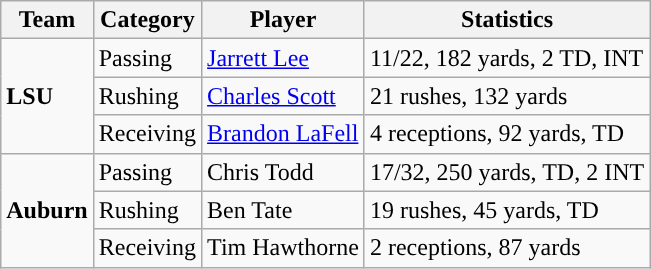<table class="wikitable" style="float: left;">
<tr>
<th>Team</th>
<th>Category</th>
<th>Player</th>
<th>Statistics</th>
</tr>
<tr>
<td rowspan=3><strong>LSU</strong></td>
<td>Passing</td>
<td><a href='#'>Jarrett Lee</a></td>
<td>11/22, 182 yards, 2 TD, INT</td>
</tr>
<tr>
<td>Rushing</td>
<td><a href='#'>Charles Scott</a></td>
<td>21 rushes, 132 yards</td>
</tr>
<tr>
<td>Receiving</td>
<td><a href='#'>Brandon LaFell</a></td>
<td>4 receptions, 92 yards, TD</td>
</tr>
<tr>
<td rowspan=3><strong>Auburn</strong></td>
<td>Passing</td>
<td>Chris Todd</td>
<td>17/32, 250 yards, TD, 2 INT</td>
</tr>
<tr>
<td>Rushing</td>
<td>Ben Tate</td>
<td>19 rushes, 45 yards, TD</td>
</tr>
<tr>
<td>Receiving</td>
<td>Tim Hawthorne</td>
<td>2 receptions, 87 yards</td>
</tr>
</table>
